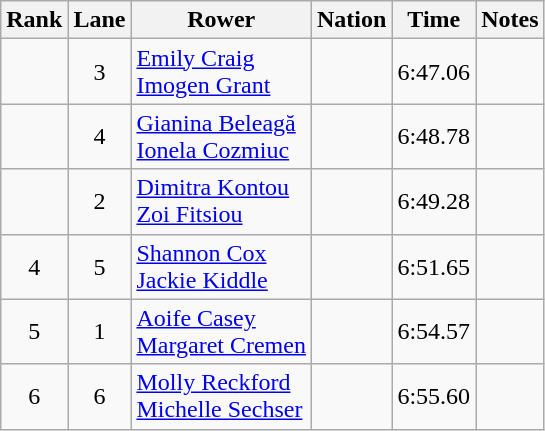<table class="wikitable sortable" style="text-align:center">
<tr>
<th>Rank</th>
<th>Lane</th>
<th>Rower</th>
<th>Nation</th>
<th>Time</th>
<th>Notes</th>
</tr>
<tr>
<td></td>
<td>3</td>
<td align="left"><a href='#'>Emily Craig</a><br><a href='#'>Imogen Grant</a></td>
<td align="left"></td>
<td>6:47.06</td>
<td></td>
</tr>
<tr>
<td></td>
<td>4</td>
<td align="left"><a href='#'>Gianina Beleagă</a><br><a href='#'>Ionela Cozmiuc</a></td>
<td align="left"></td>
<td>6:48.78</td>
<td></td>
</tr>
<tr>
<td></td>
<td>2</td>
<td align="left"><a href='#'>Dimitra Kontou</a><br><a href='#'>Zoi Fitsiou</a></td>
<td align="left"></td>
<td>6:49.28</td>
<td></td>
</tr>
<tr>
<td>4</td>
<td>5</td>
<td align="left"><a href='#'>Shannon Cox</a><br><a href='#'>Jackie Kiddle</a></td>
<td align="left"></td>
<td>6:51.65</td>
<td></td>
</tr>
<tr>
<td>5</td>
<td>1</td>
<td align="left"><a href='#'>Aoife Casey</a><br><a href='#'>Margaret Cremen</a></td>
<td align="left"></td>
<td>6:54.57</td>
<td></td>
</tr>
<tr>
<td>6</td>
<td>6</td>
<td align="left"><a href='#'>Molly Reckford</a><br><a href='#'>Michelle Sechser</a></td>
<td align="left"></td>
<td>6:55.60</td>
<td></td>
</tr>
</table>
